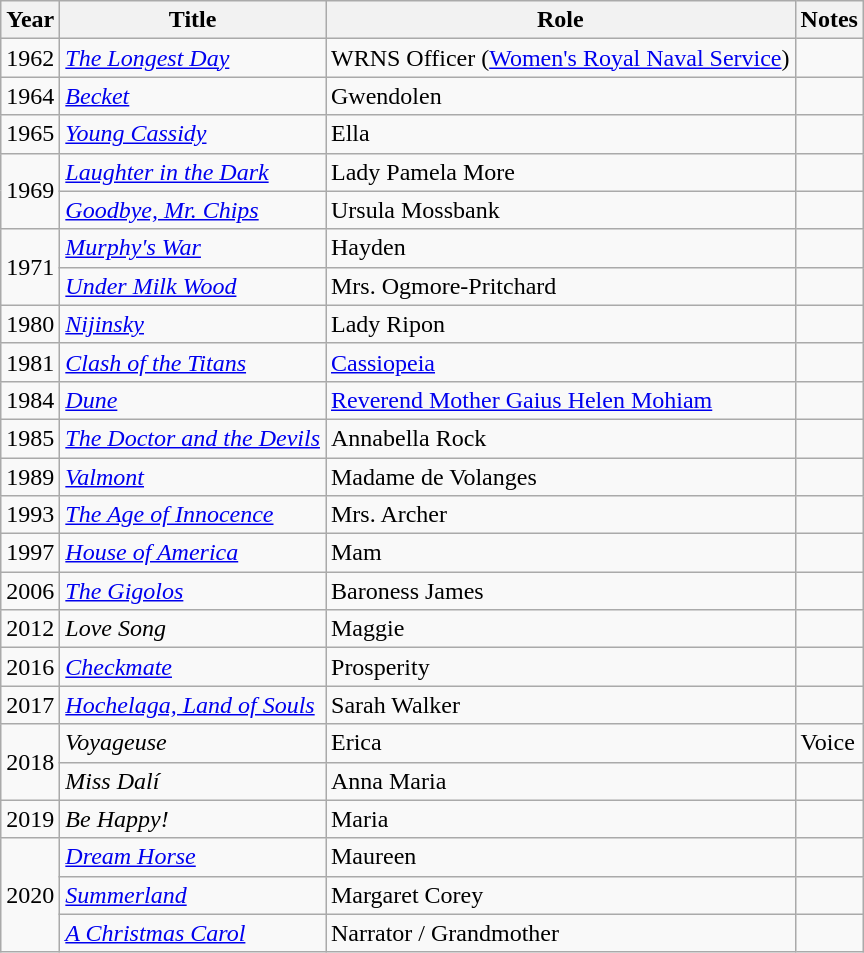<table class="wikitable sortable">
<tr>
<th>Year</th>
<th>Title</th>
<th>Role</th>
<th>Notes</th>
</tr>
<tr>
<td>1962</td>
<td><em><a href='#'>The Longest Day</a></em></td>
<td>WRNS Officer (<a href='#'>Women's Royal Naval Service</a>)</td>
<td></td>
</tr>
<tr>
<td>1964</td>
<td><em><a href='#'>Becket</a></em></td>
<td>Gwendolen</td>
<td></td>
</tr>
<tr>
<td>1965</td>
<td><em><a href='#'>Young Cassidy</a></em></td>
<td>Ella</td>
<td></td>
</tr>
<tr>
<td rowspan=2>1969</td>
<td><em><a href='#'>Laughter in the Dark</a></em></td>
<td>Lady Pamela More</td>
<td></td>
</tr>
<tr>
<td><em><a href='#'>Goodbye, Mr. Chips</a></em></td>
<td>Ursula Mossbank</td>
<td></td>
</tr>
<tr>
<td rowspan=2>1971</td>
<td><em><a href='#'>Murphy's War</a></em></td>
<td>Hayden</td>
<td></td>
</tr>
<tr>
<td><em><a href='#'>Under Milk Wood</a></em></td>
<td>Mrs. Ogmore-Pritchard</td>
<td></td>
</tr>
<tr>
<td>1980</td>
<td><em><a href='#'>Nijinsky</a></em></td>
<td>Lady Ripon</td>
<td></td>
</tr>
<tr>
<td>1981</td>
<td><em><a href='#'>Clash of the Titans</a></em></td>
<td><a href='#'>Cassiopeia</a></td>
<td></td>
</tr>
<tr>
<td>1984</td>
<td><em><a href='#'>Dune</a></em></td>
<td><a href='#'>Reverend Mother Gaius Helen Mohiam</a></td>
<td></td>
</tr>
<tr>
<td>1985</td>
<td><em><a href='#'>The Doctor and the Devils</a></em></td>
<td>Annabella Rock</td>
<td></td>
</tr>
<tr>
<td>1989</td>
<td><em><a href='#'>Valmont</a></em></td>
<td>Madame de Volanges</td>
<td></td>
</tr>
<tr>
<td>1993</td>
<td><em><a href='#'>The Age of Innocence</a></em></td>
<td>Mrs. Archer</td>
<td></td>
</tr>
<tr>
<td>1997</td>
<td><em><a href='#'>House of America</a></em></td>
<td>Mam</td>
<td></td>
</tr>
<tr>
<td>2006</td>
<td><em><a href='#'>The Gigolos</a></em></td>
<td>Baroness James</td>
<td></td>
</tr>
<tr>
<td>2012</td>
<td><em>Love Song</em></td>
<td>Maggie</td>
<td></td>
</tr>
<tr>
<td>2016</td>
<td><em><a href='#'>Checkmate</a></em></td>
<td>Prosperity</td>
<td></td>
</tr>
<tr>
<td>2017</td>
<td><em><a href='#'>Hochelaga, Land of Souls</a></em></td>
<td>Sarah Walker</td>
<td></td>
</tr>
<tr>
<td rowspan=2>2018</td>
<td><em>Voyageuse</em></td>
<td>Erica</td>
<td>Voice</td>
</tr>
<tr>
<td><em>Miss Dalí</em></td>
<td>Anna Maria</td>
<td></td>
</tr>
<tr>
<td>2019</td>
<td><em>Be Happy!</em></td>
<td>Maria</td>
<td></td>
</tr>
<tr>
<td rowspan=3>2020</td>
<td><em><a href='#'>Dream Horse</a></em></td>
<td>Maureen</td>
<td></td>
</tr>
<tr>
<td><em><a href='#'>Summerland</a></em></td>
<td>Margaret Corey</td>
<td></td>
</tr>
<tr>
<td><em><a href='#'>A Christmas Carol</a></em></td>
<td>Narrator / Grandmother</td>
<td></td>
</tr>
</table>
